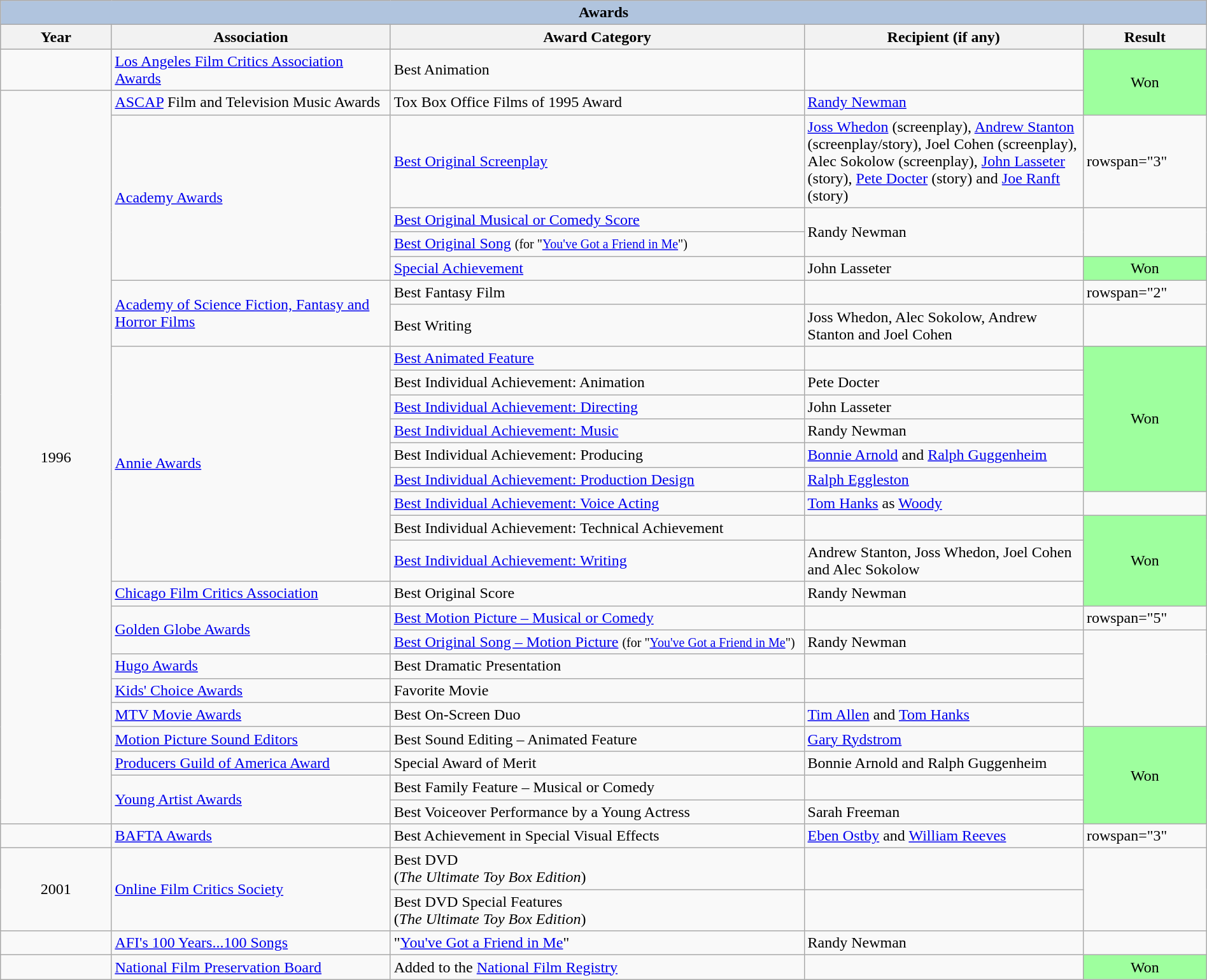<table class="wikitable sortable" style="width:100%;">
<tr>
<th colspan="5" style="background: LightSteelBlue;">Awards</th>
</tr>
<tr style="background:#ccc;">
<th width="075">Year</th>
<th width="200">Association</th>
<th width="300">Award Category</th>
<th width="200">Recipient (if any)</th>
<th width="80">Result</th>
</tr>
<tr>
<td></td>
<td><a href='#'>Los Angeles Film Critics Association Awards</a></td>
<td>Best Animation</td>
<td></td>
<td rowspan="2" style="background:#9EFF9E;color:#000;vertical-align:middle;text-align:center;" class="yes table-yes2 notheme">Won</td>
</tr>
<tr>
<td rowspan="26" style="text-align:center;">1996</td>
<td><a href='#'>ASCAP</a> Film and Television Music Awards</td>
<td>Tox Box Office Films of 1995 Award</td>
<td><a href='#'>Randy Newman</a></td>
</tr>
<tr>
<td rowspan="4"><a href='#'>Academy Awards</a></td>
<td><a href='#'>Best Original Screenplay</a></td>
<td><a href='#'>Joss Whedon</a> (screenplay), <a href='#'>Andrew Stanton</a> (screenplay/story), Joel Cohen (screenplay), Alec Sokolow (screenplay), <a href='#'>John Lasseter</a> (story), <a href='#'>Pete Docter</a> (story) and <a href='#'>Joe Ranft</a> (story)</td>
<td>rowspan="3" </td>
</tr>
<tr>
<td><a href='#'>Best Original Musical or Comedy Score</a></td>
<td rowspan="2">Randy Newman</td>
</tr>
<tr>
<td><a href='#'>Best Original Song</a> <small>(for "<a href='#'>You've Got a Friend in Me</a>")</small></td>
</tr>
<tr>
<td><a href='#'>Special Achievement</a></td>
<td>John Lasseter</td>
<td style="background:#9EFF9E;color:#000;vertical-align:middle;text-align:center;" class="yes table-yes2 notheme">Won</td>
</tr>
<tr>
<td rowspan="2"><a href='#'>Academy of Science Fiction, Fantasy and Horror Films</a></td>
<td>Best Fantasy Film</td>
<td></td>
<td>rowspan="2" </td>
</tr>
<tr>
<td>Best Writing</td>
<td>Joss Whedon, Alec Sokolow, Andrew Stanton and Joel Cohen</td>
</tr>
<tr>
<td rowspan="9"><a href='#'>Annie Awards</a></td>
<td><a href='#'>Best Animated Feature</a></td>
<td></td>
<td rowspan="6" style="background:#9EFF9E;color:#000;vertical-align:middle;text-align:center;" class="yes table-yes2 notheme">Won</td>
</tr>
<tr>
<td>Best Individual Achievement: Animation</td>
<td>Pete Docter</td>
</tr>
<tr>
<td><a href='#'>Best Individual Achievement: Directing</a></td>
<td>John Lasseter</td>
</tr>
<tr>
<td><a href='#'>Best Individual Achievement: Music</a></td>
<td>Randy Newman</td>
</tr>
<tr>
<td>Best Individual Achievement: Producing</td>
<td><a href='#'>Bonnie Arnold</a> and <a href='#'>Ralph Guggenheim</a></td>
</tr>
<tr>
<td><a href='#'>Best Individual Achievement: Production Design</a></td>
<td><a href='#'>Ralph Eggleston</a></td>
</tr>
<tr>
<td><a href='#'>Best Individual Achievement: Voice Acting</a></td>
<td><a href='#'>Tom Hanks</a> as <a href='#'>Woody</a></td>
<td></td>
</tr>
<tr>
<td>Best Individual Achievement: Technical Achievement</td>
<td></td>
<td rowspan="3" style="background:#9EFF9E;color:#000;vertical-align:middle;text-align:center;" class="yes table-yes2 notheme">Won</td>
</tr>
<tr>
<td><a href='#'>Best Individual Achievement: Writing</a></td>
<td>Andrew Stanton, Joss Whedon, Joel Cohen and Alec Sokolow</td>
</tr>
<tr>
<td><a href='#'>Chicago Film Critics Association</a></td>
<td>Best Original Score</td>
<td>Randy Newman</td>
</tr>
<tr>
<td rowspan="2"><a href='#'>Golden Globe Awards</a></td>
<td><a href='#'>Best Motion Picture – Musical or Comedy</a></td>
<td></td>
<td>rowspan="5" </td>
</tr>
<tr>
<td><a href='#'>Best Original Song – Motion Picture</a> <small>(for "<a href='#'>You've Got a Friend in Me</a>")</small></td>
<td>Randy Newman</td>
</tr>
<tr>
<td><a href='#'>Hugo Awards</a></td>
<td>Best Dramatic Presentation</td>
<td></td>
</tr>
<tr>
<td><a href='#'>Kids' Choice Awards</a></td>
<td>Favorite Movie</td>
<td></td>
</tr>
<tr>
<td><a href='#'>MTV Movie Awards</a></td>
<td>Best On-Screen Duo</td>
<td><a href='#'>Tim Allen</a> and <a href='#'>Tom Hanks</a></td>
</tr>
<tr>
<td><a href='#'>Motion Picture Sound Editors</a></td>
<td>Best Sound Editing – Animated Feature</td>
<td><a href='#'>Gary Rydstrom</a></td>
<td rowspan="4" style="background:#9EFF9E;color:#000;vertical-align:middle;text-align:center;" class="yes table-yes2 notheme">Won</td>
</tr>
<tr>
<td><a href='#'>Producers Guild of America Award</a></td>
<td>Special Award of Merit</td>
<td>Bonnie Arnold and Ralph Guggenheim</td>
</tr>
<tr>
<td rowspan="2"><a href='#'>Young Artist Awards</a></td>
<td>Best Family Feature – Musical or Comedy</td>
<td></td>
</tr>
<tr>
<td>Best Voiceover Performance by a Young Actress</td>
<td>Sarah Freeman</td>
</tr>
<tr>
<td></td>
<td><a href='#'>BAFTA Awards</a></td>
<td>Best Achievement in Special Visual Effects</td>
<td><a href='#'>Eben Ostby</a> and <a href='#'>William Reeves</a></td>
<td>rowspan="3" </td>
</tr>
<tr>
<td rowspan="2" style="text-align:center;">2001</td>
<td rowspan="2"><a href='#'>Online Film Critics Society</a></td>
<td>Best DVD<br>(<em>The Ultimate Toy Box Edition</em>)</td>
<td></td>
</tr>
<tr>
<td>Best DVD Special Features<br>(<em>The Ultimate Toy Box Edition</em>)</td>
<td></td>
</tr>
<tr>
<td></td>
<td><a href='#'>AFI's 100 Years...100 Songs</a></td>
<td>"<a href='#'>You've Got a Friend in Me</a>"</td>
<td>Randy Newman</td>
<td></td>
</tr>
<tr>
<td></td>
<td><a href='#'>National Film Preservation Board</a></td>
<td>Added to the <a href='#'>National Film Registry</a></td>
<td></td>
<td style="background:#9EFF9E;color:#000;vertical-align:middle;text-align:center;" class="yes table-yes2 notheme">Won</td>
</tr>
</table>
